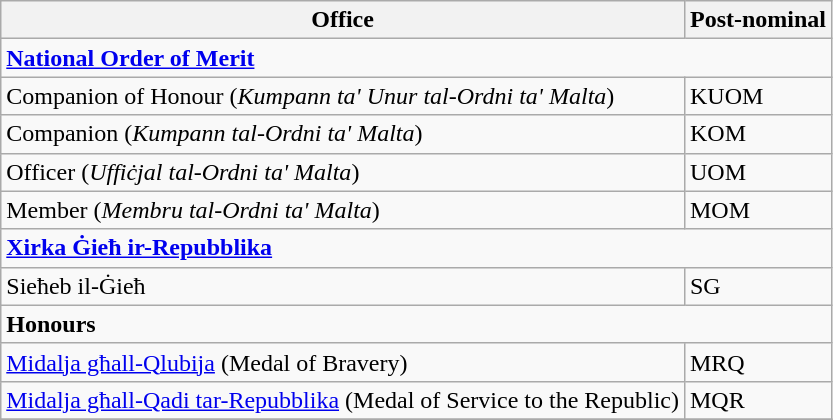<table class="wikitable">
<tr>
<th>Office</th>
<th>Post-nominal</th>
</tr>
<tr>
<td colspan="2"><strong><a href='#'>National Order of Merit</a></strong></td>
</tr>
<tr>
<td>Companion of Honour (<em>Kumpann ta' Unur tal-Ordni ta' Malta</em>)</td>
<td>KUOM</td>
</tr>
<tr>
<td>Companion (<em>Kumpann tal-Ordni ta' Malta</em>)</td>
<td>KOM</td>
</tr>
<tr>
<td>Officer (<em>Uffiċjal tal-Ordni ta' Malta</em>)</td>
<td>UOM</td>
</tr>
<tr>
<td>Member (<em>Membru tal-Ordni ta' Malta</em>)</td>
<td>MOM</td>
</tr>
<tr>
<td colspan="2"><strong><a href='#'>Xirka Ġieħ ir-Repubblika</a></strong></td>
</tr>
<tr>
<td>Sieħeb il-Ġieħ</td>
<td>SG</td>
</tr>
<tr>
<td colspan="2"><strong>Honours</strong></td>
</tr>
<tr>
<td><a href='#'>Midalja għall-Qlubija</a> (Medal of Bravery)</td>
<td>MRQ</td>
</tr>
<tr>
<td><a href='#'>Midalja għall-Qadi tar-Repubblika</a> (Medal of Service to the Republic)</td>
<td>MQR</td>
</tr>
<tr>
</tr>
</table>
